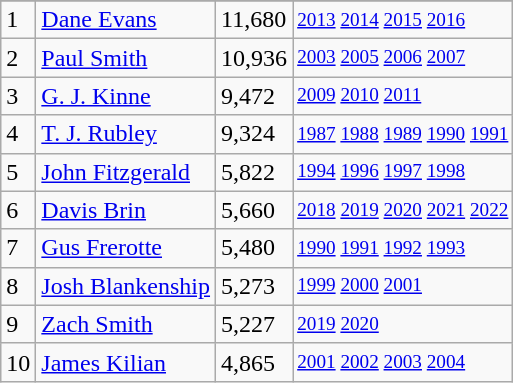<table class="wikitable">
<tr>
</tr>
<tr>
<td>1</td>
<td><a href='#'>Dane Evans</a></td>
<td>11,680</td>
<td style="font-size:80%;"><a href='#'>2013</a> <a href='#'>2014</a> <a href='#'>2015</a> <a href='#'>2016</a></td>
</tr>
<tr>
<td>2</td>
<td><a href='#'>Paul Smith</a></td>
<td>10,936</td>
<td style="font-size:80%;"><a href='#'>2003</a> <a href='#'>2005</a> <a href='#'>2006</a> <a href='#'>2007</a></td>
</tr>
<tr>
<td>3</td>
<td><a href='#'>G. J. Kinne</a></td>
<td>9,472</td>
<td style="font-size:80%;"><a href='#'>2009</a> <a href='#'>2010</a> <a href='#'>2011</a></td>
</tr>
<tr>
<td>4</td>
<td><a href='#'>T. J. Rubley</a></td>
<td>9,324</td>
<td style="font-size:80%;"><a href='#'>1987</a> <a href='#'>1988</a> <a href='#'>1989</a> <a href='#'>1990</a> <a href='#'>1991</a></td>
</tr>
<tr>
<td>5</td>
<td><a href='#'>John Fitzgerald</a></td>
<td>5,822</td>
<td style="font-size:80%;"><a href='#'>1994</a> <a href='#'>1996</a> <a href='#'>1997</a> <a href='#'>1998</a></td>
</tr>
<tr>
<td>6</td>
<td><a href='#'>Davis Brin</a></td>
<td>5,660</td>
<td style="font-size:80%;"><a href='#'>2018</a> <a href='#'>2019</a> <a href='#'>2020</a> <a href='#'>2021</a> <a href='#'>2022</a></td>
</tr>
<tr>
<td>7</td>
<td><a href='#'>Gus Frerotte</a></td>
<td>5,480</td>
<td style="font-size:80%;"><a href='#'>1990</a> <a href='#'>1991</a> <a href='#'>1992</a> <a href='#'>1993</a></td>
</tr>
<tr>
<td>8</td>
<td><a href='#'>Josh Blankenship</a></td>
<td>5,273</td>
<td style="font-size:80%;"><a href='#'>1999</a> <a href='#'>2000</a> <a href='#'>2001</a></td>
</tr>
<tr>
<td>9</td>
<td><a href='#'>Zach Smith</a></td>
<td>5,227</td>
<td style="font-size:80%;"><a href='#'>2019</a> <a href='#'>2020</a></td>
</tr>
<tr>
<td>10</td>
<td><a href='#'>James Kilian</a></td>
<td>4,865</td>
<td style="font-size:80%;"><a href='#'>2001</a> <a href='#'>2002</a> <a href='#'>2003</a> <a href='#'>2004</a></td>
</tr>
</table>
